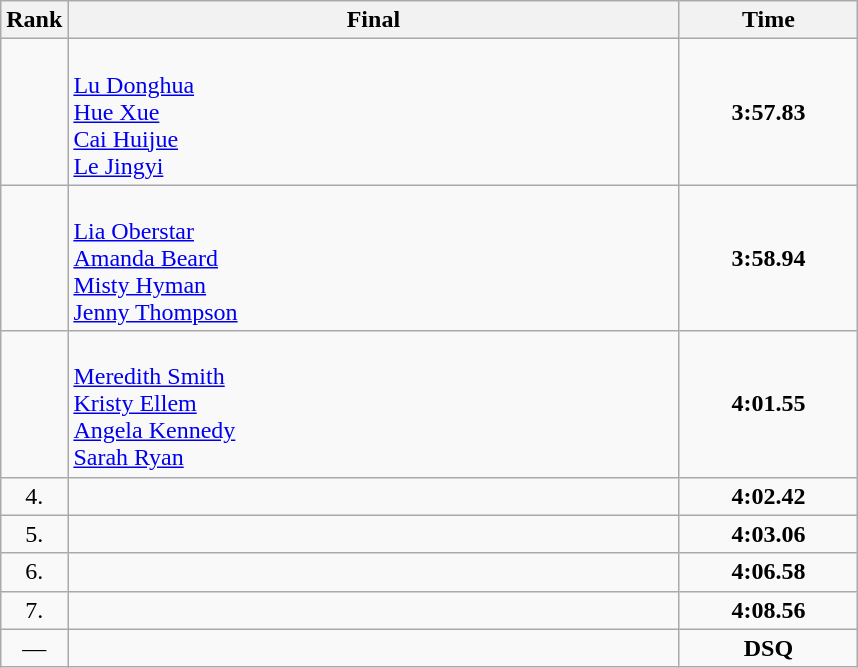<table class="wikitable">
<tr>
<th>Rank</th>
<th style="width: 25em">Final</th>
<th style="width: 7em">Time</th>
</tr>
<tr>
<td align="center"></td>
<td><strong></strong><br><a href='#'>Lu Donghua</a><br><a href='#'>Hue Xue</a><br><a href='#'>Cai Huijue</a><br><a href='#'>Le Jingyi</a></td>
<td align="center"><strong>3:57.83</strong></td>
</tr>
<tr>
<td align="center"></td>
<td><strong></strong><br><a href='#'>Lia Oberstar</a><br><a href='#'>Amanda Beard</a><br><a href='#'>Misty Hyman</a><br><a href='#'>Jenny Thompson</a></td>
<td align="center"><strong>3:58.94</strong></td>
</tr>
<tr>
<td align="center"></td>
<td><strong></strong><br><a href='#'>Meredith Smith</a><br><a href='#'>Kristy Ellem</a><br><a href='#'>Angela Kennedy</a><br><a href='#'>Sarah Ryan</a></td>
<td align="center"><strong>4:01.55</strong></td>
</tr>
<tr>
<td align="center">4.</td>
<td><strong></strong></td>
<td align="center"><strong>4:02.42</strong></td>
</tr>
<tr>
<td align="center">5.</td>
<td><strong></strong></td>
<td align="center"><strong>4:03.06</strong></td>
</tr>
<tr>
<td align="center">6.</td>
<td><strong></strong></td>
<td align="center"><strong>4:06.58</strong></td>
</tr>
<tr>
<td align="center">7.</td>
<td><strong></strong></td>
<td align="center"><strong>4:08.56</strong></td>
</tr>
<tr>
<td align="center">—</td>
<td><strong></strong></td>
<td align="center"><strong>DSQ</strong></td>
</tr>
</table>
